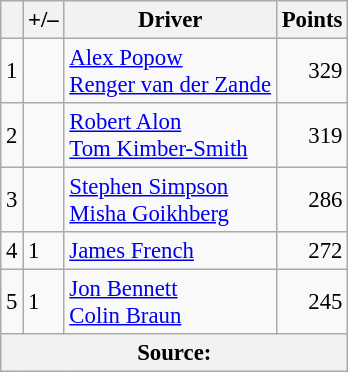<table class="wikitable" style="font-size: 95%;">
<tr>
<th scope="col"></th>
<th scope="col">+/–</th>
<th scope="col">Driver</th>
<th scope="col">Points</th>
</tr>
<tr>
<td align=center>1</td>
<td align="left"></td>
<td> <a href='#'>Alex Popow</a><br> <a href='#'>Renger van der Zande</a></td>
<td align=right>329</td>
</tr>
<tr>
<td align=center>2</td>
<td align="left"></td>
<td> <a href='#'>Robert Alon</a><br> <a href='#'>Tom Kimber-Smith</a></td>
<td align=right>319</td>
</tr>
<tr>
<td align=center>3</td>
<td align="left"></td>
<td> <a href='#'>Stephen Simpson</a><br> <a href='#'>Misha Goikhberg</a></td>
<td align=right>286</td>
</tr>
<tr>
<td align=center>4</td>
<td align="left"> 1</td>
<td> <a href='#'>James French</a></td>
<td align=right>272</td>
</tr>
<tr>
<td align=center>5</td>
<td align="left"> 1</td>
<td> <a href='#'>Jon Bennett</a><br> <a href='#'>Colin Braun</a></td>
<td align=right>245</td>
</tr>
<tr>
<th colspan=5>Source:</th>
</tr>
</table>
